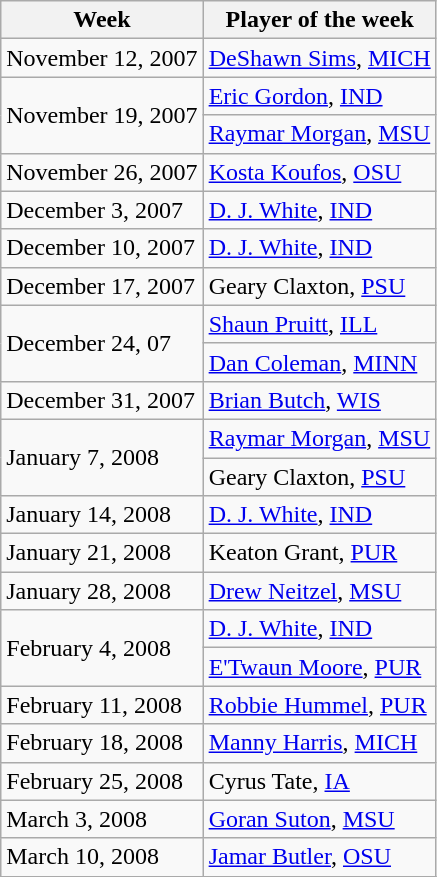<table class="wikitable" border="1">
<tr>
<th>Week</th>
<th>Player of the week</th>
</tr>
<tr>
<td>November 12, 2007</td>
<td><a href='#'>DeShawn Sims</a>, <a href='#'>MICH</a></td>
</tr>
<tr>
<td rowspan=2 valign=middle>November 19, 2007</td>
<td><a href='#'>Eric Gordon</a>, <a href='#'>IND</a></td>
</tr>
<tr>
<td><a href='#'>Raymar Morgan</a>, <a href='#'>MSU</a></td>
</tr>
<tr>
<td>November 26, 2007</td>
<td><a href='#'>Kosta Koufos</a>, <a href='#'>OSU</a></td>
</tr>
<tr>
<td>December 3, 2007</td>
<td><a href='#'>D. J. White</a>, <a href='#'>IND</a></td>
</tr>
<tr>
<td>December 10, 2007</td>
<td><a href='#'>D. J. White</a>, <a href='#'>IND</a></td>
</tr>
<tr>
<td>December 17, 2007</td>
<td>Geary Claxton, <a href='#'>PSU</a></td>
</tr>
<tr>
<td rowspan=2 valign=middle>December 24, 07</td>
<td><a href='#'>Shaun Pruitt</a>, <a href='#'>ILL</a></td>
</tr>
<tr>
<td><a href='#'>Dan Coleman</a>, <a href='#'>MINN</a></td>
</tr>
<tr>
<td>December 31, 2007</td>
<td><a href='#'>Brian Butch</a>, <a href='#'>WIS</a></td>
</tr>
<tr>
<td rowspan=2 valign=middle>January 7, 2008</td>
<td><a href='#'>Raymar Morgan</a>, <a href='#'>MSU</a></td>
</tr>
<tr>
<td>Geary Claxton, <a href='#'>PSU</a></td>
</tr>
<tr>
<td>January 14, 2008</td>
<td><a href='#'>D. J. White</a>, <a href='#'>IND</a></td>
</tr>
<tr>
<td>January 21, 2008</td>
<td>Keaton Grant, <a href='#'>PUR</a></td>
</tr>
<tr>
<td>January 28, 2008</td>
<td><a href='#'>Drew Neitzel</a>, <a href='#'>MSU</a></td>
</tr>
<tr>
<td rowspan=2 valign=middle>February 4, 2008</td>
<td><a href='#'>D. J. White</a>, <a href='#'>IND</a></td>
</tr>
<tr>
<td><a href='#'>E'Twaun Moore</a>, <a href='#'>PUR</a></td>
</tr>
<tr>
<td>February 11, 2008</td>
<td><a href='#'>Robbie Hummel</a>, <a href='#'>PUR</a></td>
</tr>
<tr>
<td>February 18, 2008</td>
<td><a href='#'>Manny Harris</a>, <a href='#'>MICH</a></td>
</tr>
<tr>
<td>February 25, 2008</td>
<td>Cyrus Tate, <a href='#'>IA</a></td>
</tr>
<tr>
<td>March 3, 2008</td>
<td><a href='#'>Goran Suton</a>, <a href='#'>MSU</a></td>
</tr>
<tr>
<td>March 10, 2008</td>
<td><a href='#'>Jamar Butler</a>, <a href='#'>OSU</a></td>
</tr>
<tr>
</tr>
</table>
